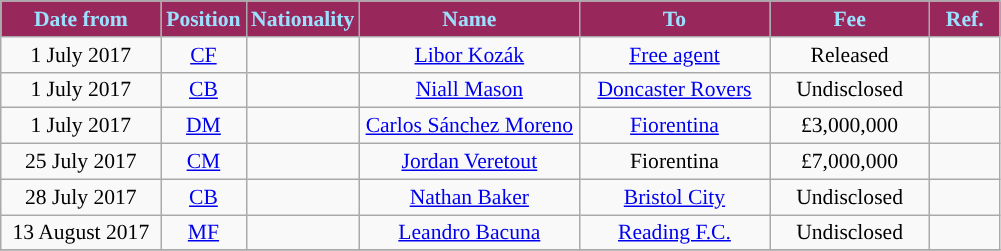<table class="wikitable"  style="text-align:center; font-size:90%; ">
<tr>
<th style="background:#98285c; color:#9be1ff; width:100px;">Date from</th>
<th style="background:#98285c; color:#9be1ff; width:50px;">Position</th>
<th style="background:#98285c; color:#9be1ff; width:50px;">Nationality</th>
<th style="background:#98285c; color:#9be1ff; width:140px;">Name</th>
<th style="background:#98285c; color:#9be1ff; width:120px;">To</th>
<th style="background:#98285c; color:#9be1ff; width:100px;">Fee</th>
<th style="background:#98285c; color:#9be1ff; width:40px;">Ref.</th>
</tr>
<tr>
<td>1 July 2017</td>
<td><a href='#'>CF</a></td>
<td></td>
<td><a href='#'>Libor Kozák</a></td>
<td><a href='#'>Free agent</a></td>
<td>Released</td>
<td></td>
</tr>
<tr>
<td>1 July 2017</td>
<td><a href='#'>CB</a></td>
<td></td>
<td><a href='#'>Niall Mason</a></td>
<td><a href='#'>Doncaster Rovers</a></td>
<td>Undisclosed</td>
<td></td>
</tr>
<tr>
<td>1 July 2017</td>
<td><a href='#'>DM</a></td>
<td></td>
<td><a href='#'>Carlos Sánchez Moreno</a></td>
<td><a href='#'>Fiorentina</a></td>
<td>£3,000,000</td>
<td></td>
</tr>
<tr>
<td>25 July 2017</td>
<td><a href='#'>CM</a></td>
<td></td>
<td><a href='#'>Jordan Veretout</a></td>
<td>Fiorentina</td>
<td>£7,000,000</td>
<td></td>
</tr>
<tr>
<td>28 July 2017</td>
<td><a href='#'>CB</a></td>
<td></td>
<td><a href='#'>Nathan Baker</a></td>
<td><a href='#'>Bristol City</a></td>
<td>Undisclosed</td>
<td></td>
</tr>
<tr>
<td>13 August 2017</td>
<td><a href='#'>MF</a></td>
<td></td>
<td><a href='#'>Leandro Bacuna</a></td>
<td><a href='#'>Reading F.C.</a></td>
<td>Undisclosed</td>
<td></td>
</tr>
<tr>
</tr>
</table>
